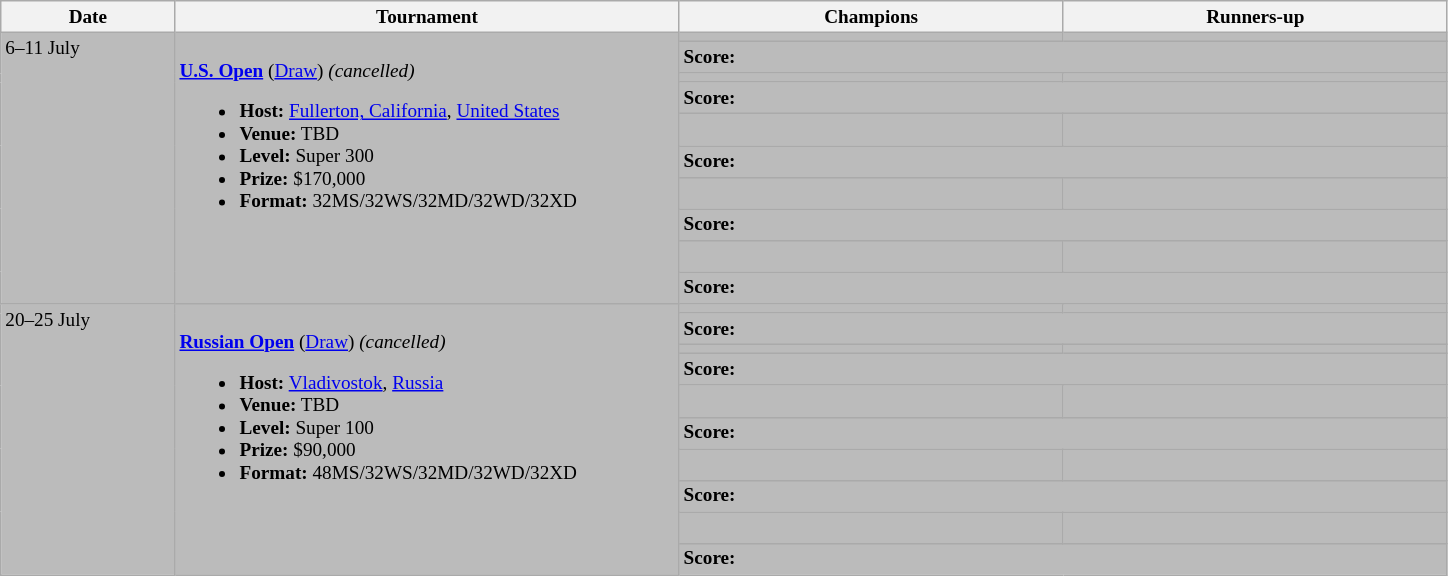<table class="wikitable" style="font-size:80%">
<tr>
<th width="110">Date</th>
<th width="330">Tournament</th>
<th width="250">Champions</th>
<th width="250">Runners-up</th>
</tr>
<tr valign="top" bgcolor="#BBBBBB">
<td rowspan="10">6–11 July</td>
<td bgcolor="#BBBBBB" rowspan="10"><br><strong> <a href='#'>U.S. Open</a></strong> (<a href='#'>Draw</a>) <em>(cancelled)</em><ul><li><strong>Host:</strong> <a href='#'>Fullerton, California</a>, <a href='#'>United States</a></li><li><strong>Venue:</strong> TBD</li><li><strong>Level:</strong> Super 300</li><li><strong>Prize:</strong> $170,000</li><li><strong>Format:</strong> 32MS/32WS/32MD/32WD/32XD</li></ul></td>
<td><strong> </strong></td>
<td></td>
</tr>
<tr bgcolor="#BBBBBB">
<td colspan="2"><strong>Score:</strong></td>
</tr>
<tr valign="top"bgcolor="#BBBBBB">
<td><strong> </strong></td>
<td></td>
</tr>
<tr bgcolor="#BBBBBB">
<td colspan="2"><strong>Score:</strong></td>
</tr>
<tr valign="top"bgcolor="#BBBBBB">
<td><strong> <br> </strong></td>
<td> <br></td>
</tr>
<tr bgcolor="#BBBBBB">
<td colspan="2"><strong>Score:</strong></td>
</tr>
<tr valign="top"bgcolor="#BBBBBB">
<td><strong> <br> </strong></td>
<td> <br></td>
</tr>
<tr bgcolor="#BBBBBB">
<td colspan="2"><strong>Score:</strong></td>
</tr>
<tr valign="top"bgcolor="#BBBBBB">
<td><strong> <br> </strong></td>
<td> <br></td>
</tr>
<tr bgcolor="#BBBBBB">
<td colspan="2"><strong>Score:</strong></td>
</tr>
<tr valign="top" bgcolor="#BBBBBB">
<td rowspan="10">20–25 July</td>
<td bgcolor="#BBBBBB" rowspan="10"><br><strong> <a href='#'>Russian Open</a></strong> (<a href='#'>Draw</a>) <em>(cancelled)</em><ul><li><strong>Host:</strong> <a href='#'>Vladivostok</a>, <a href='#'>Russia</a></li><li><strong>Venue:</strong> TBD</li><li><strong>Level:</strong> Super 100</li><li><strong>Prize:</strong> $90,000</li><li><strong>Format:</strong> 48MS/32WS/32MD/32WD/32XD</li></ul></td>
<td><strong> </strong></td>
<td></td>
</tr>
<tr bgcolor="#BBBBBB">
<td colspan="2"><strong>Score:</strong></td>
</tr>
<tr valign="top"bgcolor="#BBBBBB">
<td><strong> </strong></td>
<td></td>
</tr>
<tr bgcolor="#BBBBBB">
<td colspan="2"><strong>Score:</strong></td>
</tr>
<tr valign="top"bgcolor="#BBBBBB">
<td><strong> <br> </strong></td>
<td> <br></td>
</tr>
<tr bgcolor="#BBBBBB">
<td colspan="2"><strong>Score:</strong></td>
</tr>
<tr valign="top"bgcolor="#BBBBBB">
<td><strong> <br> </strong></td>
<td> <br></td>
</tr>
<tr bgcolor="#BBBBBB">
<td colspan="2"><strong>Score:</strong></td>
</tr>
<tr valign="top"bgcolor="#BBBBBB">
<td><strong> <br> </strong></td>
<td> <br></td>
</tr>
<tr bgcolor="#BBBBBB">
<td colspan="2"><strong>Score:</strong></td>
</tr>
</table>
